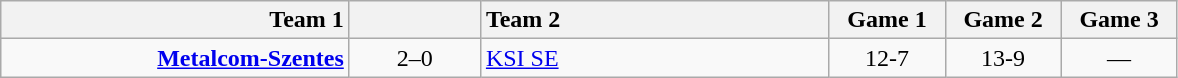<table class=wikitable style="text-align:center">
<tr>
<th style="width:225px; text-align:right;">Team 1</th>
<th style="width:80px;"></th>
<th style="width:225px; text-align:left;">Team 2</th>
<th style="width:70px;">Game 1</th>
<th style="width:70px;">Game 2</th>
<th style="width:70px;">Game 3</th>
</tr>
<tr>
<td align=right> <strong><a href='#'>Metalcom-Szentes</a></strong></td>
<td>2–0</td>
<td align=left> <a href='#'>KSI SE</a></td>
<td>12-7</td>
<td>13-9</td>
<td>—</td>
</tr>
</table>
